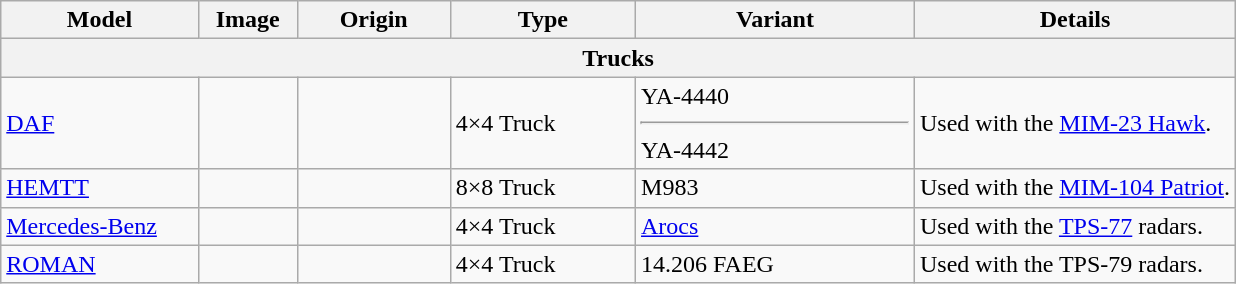<table class="wikitable">
<tr>
<th style="text-align:center; width:16%;">Model</th>
<th style="text-align:center; width:8%;">Image</th>
<th style="text-align:center;">Origin</th>
<th style="text-align:center; width:15%;">Type</th>
<th style="text-align:center;">Variant</th>
<th style="text-align:center; width:26%;">Details</th>
</tr>
<tr>
<th colspan="6">Trucks</th>
</tr>
<tr>
<td><a href='#'>DAF</a></td>
<td></td>
<td></td>
<td>4×4 Truck</td>
<td>YA-4440<hr>YA-4442</td>
<td>Used with the <a href='#'>MIM-23 Hawk</a>.</td>
</tr>
<tr>
<td><a href='#'>HEMTT</a></td>
<td></td>
<td></td>
<td>8×8 Truck</td>
<td>M983</td>
<td>Used with the <a href='#'>MIM-104 Patriot</a>.</td>
</tr>
<tr>
<td><a href='#'>Mercedes-Benz</a></td>
<td></td>
<td></td>
<td>4×4 Truck</td>
<td><a href='#'>Arocs</a></td>
<td>Used with the <a href='#'>TPS-77</a> radars.</td>
</tr>
<tr>
<td><a href='#'>ROMAN</a></td>
<td></td>
<td></td>
<td>4×4 Truck</td>
<td>14.206 FAEG</td>
<td>Used with the TPS-79 radars.</td>
</tr>
</table>
